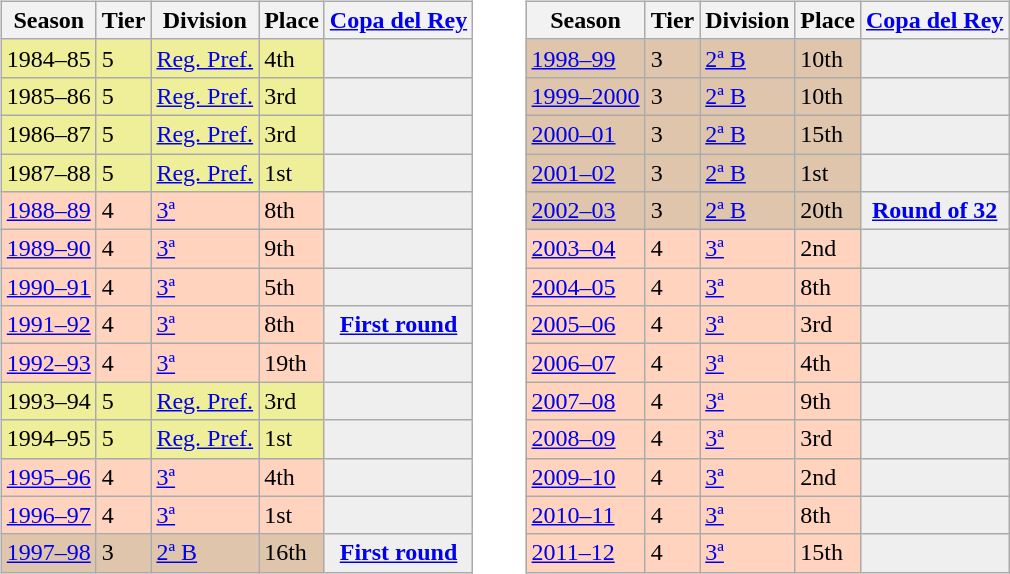<table>
<tr>
<td style="vertical-align:top; width:49%;"><br><table class="wikitable">
<tr style="background:#f0f6fa;">
<th>Season</th>
<th>Tier</th>
<th>Division</th>
<th>Place</th>
<th><a href='#'>Copa del Rey</a></th>
</tr>
<tr>
<td style="background:#EFEF99;">1984–85</td>
<td style="background:#EFEF99;">5</td>
<td style="background:#EFEF99;"><a href='#'>Reg. Pref.</a></td>
<td style="background:#EFEF99;">4th</td>
<th style="background:#efefef;"></th>
</tr>
<tr>
<td style="background:#EFEF99;">1985–86</td>
<td style="background:#EFEF99;">5</td>
<td style="background:#EFEF99;"><a href='#'>Reg. Pref.</a></td>
<td style="background:#EFEF99;">3rd</td>
<th style="background:#efefef;"></th>
</tr>
<tr>
<td style="background:#EFEF99;">1986–87</td>
<td style="background:#EFEF99;">5</td>
<td style="background:#EFEF99;"><a href='#'>Reg. Pref.</a></td>
<td style="background:#EFEF99;">3rd</td>
<th style="background:#efefef;"></th>
</tr>
<tr>
<td style="background:#EFEF99;">1987–88</td>
<td style="background:#EFEF99;">5</td>
<td style="background:#EFEF99;"><a href='#'>Reg. Pref.</a></td>
<td style="background:#EFEF99;">1st</td>
<th style="background:#efefef;"></th>
</tr>
<tr>
<td style="background:#FFD3BD;"><a href='#'>1988–89</a></td>
<td style="background:#FFD3BD;">4</td>
<td style="background:#FFD3BD;"><a href='#'>3ª</a></td>
<td style="background:#FFD3BD;">8th</td>
<th style="background:#efefef;"></th>
</tr>
<tr>
<td style="background:#FFD3BD;"><a href='#'>1989–90</a></td>
<td style="background:#FFD3BD;">4</td>
<td style="background:#FFD3BD;"><a href='#'>3ª</a></td>
<td style="background:#FFD3BD;">9th</td>
<th style="background:#efefef;"></th>
</tr>
<tr>
<td style="background:#FFD3BD;"><a href='#'>1990–91</a></td>
<td style="background:#FFD3BD;">4</td>
<td style="background:#FFD3BD;"><a href='#'>3ª</a></td>
<td style="background:#FFD3BD;">5th</td>
<th style="background:#efefef;"></th>
</tr>
<tr>
<td style="background:#FFD3BD;"><a href='#'>1991–92</a></td>
<td style="background:#FFD3BD;">4</td>
<td style="background:#FFD3BD;"><a href='#'>3ª</a></td>
<td style="background:#FFD3BD;">8th</td>
<th style="background:#efefef;"><a href='#'>First round</a></th>
</tr>
<tr>
<td style="background:#FFD3BD;"><a href='#'>1992–93</a></td>
<td style="background:#FFD3BD;">4</td>
<td style="background:#FFD3BD;"><a href='#'>3ª</a></td>
<td style="background:#FFD3BD;">19th</td>
<td style="background:#efefef;"></td>
</tr>
<tr>
<td style="background:#EFEF99;">1993–94</td>
<td style="background:#EFEF99;">5</td>
<td style="background:#EFEF99;"><a href='#'>Reg. Pref.</a></td>
<td style="background:#EFEF99;">3rd</td>
<th style="background:#efefef;"></th>
</tr>
<tr>
<td style="background:#EFEF99;">1994–95</td>
<td style="background:#EFEF99;">5</td>
<td style="background:#EFEF99;"><a href='#'>Reg. Pref.</a></td>
<td style="background:#EFEF99;">1st</td>
<th style="background:#efefef;"></th>
</tr>
<tr>
<td style="background:#FFD3BD;"><a href='#'>1995–96</a></td>
<td style="background:#FFD3BD;">4</td>
<td style="background:#FFD3BD;"><a href='#'>3ª</a></td>
<td style="background:#FFD3BD;">4th</td>
<th style="background:#efefef;"></th>
</tr>
<tr>
<td style="background:#FFD3BD;"><a href='#'>1996–97</a></td>
<td style="background:#FFD3BD;">4</td>
<td style="background:#FFD3BD;"><a href='#'>3ª</a></td>
<td style="background:#FFD3BD;">1st</td>
<th style="background:#efefef;"></th>
</tr>
<tr>
<td style="background:#DEC5AB;"><a href='#'>1997–98</a></td>
<td style="background:#DEC5AB;">3</td>
<td style="background:#DEC5AB;"><a href='#'>2ª B</a></td>
<td style="background:#DEC5AB;">16th</td>
<th style="background:#efefef;"><a href='#'>First round</a></th>
</tr>
</table>
</td>
<td style="vertical-align:top; width:49%;"><br><table class="wikitable">
<tr style="background:#f0f6fa;">
<th>Season</th>
<th>Tier</th>
<th>Division</th>
<th>Place</th>
<th><a href='#'>Copa del Rey</a></th>
</tr>
<tr>
<td style="background:#DEC5AB;"><a href='#'>1998–99</a></td>
<td style="background:#DEC5AB;">3</td>
<td style="background:#DEC5AB;"><a href='#'>2ª B</a></td>
<td style="background:#DEC5AB;">10th</td>
<td style="background:#efefef;"></td>
</tr>
<tr>
<td style="background:#DEC5AB;"><a href='#'>1999–2000</a></td>
<td style="background:#DEC5AB;">3</td>
<td style="background:#DEC5AB;"><a href='#'>2ª B</a></td>
<td style="background:#DEC5AB;">10th</td>
<td style="background:#efefef;"></td>
</tr>
<tr>
<td style="background:#DEC5AB;"><a href='#'>2000–01</a></td>
<td style="background:#DEC5AB;">3</td>
<td style="background:#DEC5AB;"><a href='#'>2ª B</a></td>
<td style="background:#DEC5AB;">15th</td>
<td style="background:#efefef;"></td>
</tr>
<tr>
<td style="background:#DEC5AB;"><a href='#'>2001–02</a></td>
<td style="background:#DEC5AB;">3</td>
<td style="background:#DEC5AB;"><a href='#'>2ª B</a></td>
<td style="background:#DEC5AB;">1st</td>
<th style="background:#efefef;"></th>
</tr>
<tr>
<td style="background:#DEC5AB;"><a href='#'>2002–03</a></td>
<td style="background:#DEC5AB;">3</td>
<td style="background:#DEC5AB;"><a href='#'>2ª B</a></td>
<td style="background:#DEC5AB;">20th</td>
<th style="background:#efefef;"><a href='#'>Round of 32</a></th>
</tr>
<tr>
<td style="background:#FFD3BD;"><a href='#'>2003–04</a></td>
<td style="background:#FFD3BD;">4</td>
<td style="background:#FFD3BD;"><a href='#'>3ª</a></td>
<td style="background:#FFD3BD;">2nd</td>
<th style="background:#efefef;"></th>
</tr>
<tr>
<td style="background:#FFD3BD;"><a href='#'>2004–05</a></td>
<td style="background:#FFD3BD;">4</td>
<td style="background:#FFD3BD;"><a href='#'>3ª</a></td>
<td style="background:#FFD3BD;">8th</td>
<td style="background:#efefef;"></td>
</tr>
<tr>
<td style="background:#FFD3BD;"><a href='#'>2005–06</a></td>
<td style="background:#FFD3BD;">4</td>
<td style="background:#FFD3BD;"><a href='#'>3ª</a></td>
<td style="background:#FFD3BD;">3rd</td>
<td style="background:#efefef;"></td>
</tr>
<tr>
<td style="background:#FFD3BD;"><a href='#'>2006–07</a></td>
<td style="background:#FFD3BD;">4</td>
<td style="background:#FFD3BD;"><a href='#'>3ª</a></td>
<td style="background:#FFD3BD;">4th</td>
<td style="background:#efefef;"></td>
</tr>
<tr>
<td style="background:#FFD3BD;"><a href='#'>2007–08</a></td>
<td style="background:#FFD3BD;">4</td>
<td style="background:#FFD3BD;"><a href='#'>3ª</a></td>
<td style="background:#FFD3BD;">9th</td>
<th style="background:#efefef;"></th>
</tr>
<tr>
<td style="background:#FFD3BD;"><a href='#'>2008–09</a></td>
<td style="background:#FFD3BD;">4</td>
<td style="background:#FFD3BD;"><a href='#'>3ª</a></td>
<td style="background:#FFD3BD;">3rd</td>
<td style="background:#efefef;"></td>
</tr>
<tr>
<td style="background:#FFD3BD;"><a href='#'>2009–10</a></td>
<td style="background:#FFD3BD;">4</td>
<td style="background:#FFD3BD;"><a href='#'>3ª</a></td>
<td style="background:#FFD3BD;">2nd</td>
<td style="background:#efefef;"></td>
</tr>
<tr>
<td style="background:#FFD3BD;"><a href='#'>2010–11</a></td>
<td style="background:#FFD3BD;">4</td>
<td style="background:#FFD3BD;"><a href='#'>3ª</a></td>
<td style="background:#FFD3BD;">8th</td>
<td style="background:#efefef;"></td>
</tr>
<tr>
<td style="background:#FFD3BD;"><a href='#'>2011–12</a></td>
<td style="background:#FFD3BD;">4</td>
<td style="background:#FFD3BD;"><a href='#'>3ª</a></td>
<td style="background:#FFD3BD;">15th</td>
<td style="background:#efefef;"></td>
</tr>
</table>
</td>
</tr>
</table>
